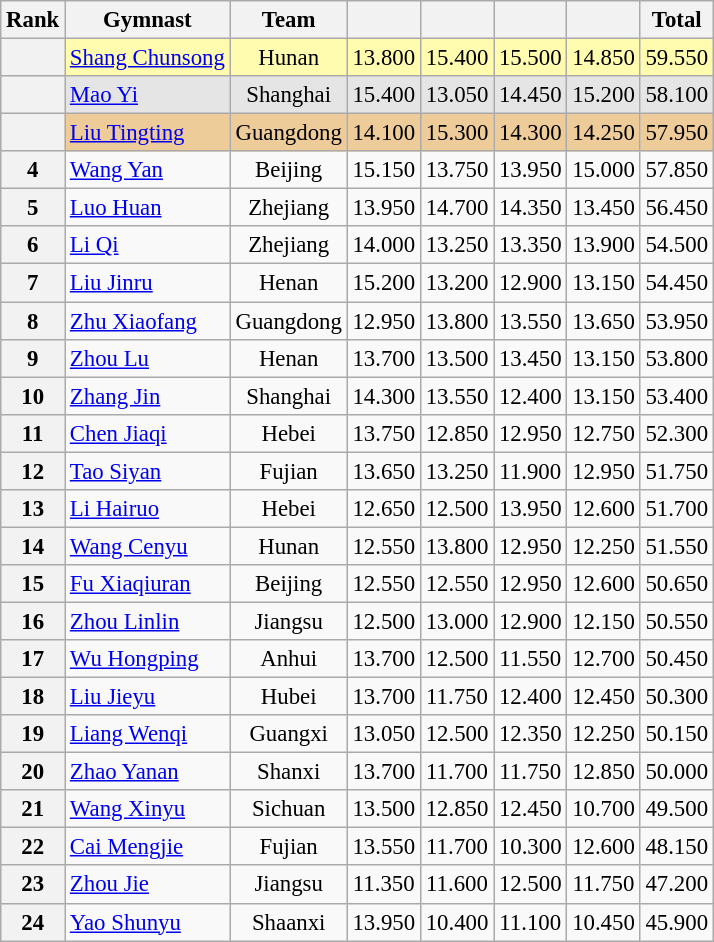<table class="wikitable sortable" style="text-align:center; font-size:95%">
<tr>
<th>Rank</th>
<th>Gymnast</th>
<th>Team</th>
<th></th>
<th></th>
<th></th>
<th></th>
<th>Total</th>
</tr>
<tr bgcolor="fffcaf">
<th scope="row" style="text-align:center"></th>
<td align="left"><a href='#'>Shang Chunsong</a></td>
<td>Hunan</td>
<td>13.800</td>
<td>15.400</td>
<td>15.500</td>
<td>14.850</td>
<td>59.550</td>
</tr>
<tr bgcolor="e5e5e5">
<th scope="row" style="text-align:center"></th>
<td align="left"><a href='#'>Mao Yi</a></td>
<td>Shanghai</td>
<td>15.400</td>
<td>13.050</td>
<td>14.450</td>
<td>15.200</td>
<td>58.100</td>
</tr>
<tr bgcolor="eecc99">
<th scope="row" style="text-align:center"></th>
<td align="left"><a href='#'>Liu Tingting</a></td>
<td>Guangdong</td>
<td>14.100</td>
<td>15.300</td>
<td>14.300</td>
<td>14.250</td>
<td>57.950</td>
</tr>
<tr>
<th scope="row" style="text-align:center">4</th>
<td align="left"><a href='#'>Wang Yan</a></td>
<td>Beijing</td>
<td>15.150</td>
<td>13.750</td>
<td>13.950</td>
<td>15.000</td>
<td>57.850</td>
</tr>
<tr>
<th scope="row" style="text-align:center">5</th>
<td align="left"><a href='#'>Luo Huan</a></td>
<td>Zhejiang</td>
<td>13.950</td>
<td>14.700</td>
<td>14.350</td>
<td>13.450</td>
<td>56.450</td>
</tr>
<tr>
<th scope="row" style="text-align:center">6</th>
<td align="left"><a href='#'>Li Qi</a></td>
<td>Zhejiang</td>
<td>14.000</td>
<td>13.250</td>
<td>13.350</td>
<td>13.900</td>
<td>54.500</td>
</tr>
<tr>
<th scope="row" style="text-align:center">7</th>
<td align="left"><a href='#'>Liu Jinru</a></td>
<td>Henan</td>
<td>15.200</td>
<td>13.200</td>
<td>12.900</td>
<td>13.150</td>
<td>54.450</td>
</tr>
<tr>
<th scope="row" style="text-align:center">8</th>
<td align="left"><a href='#'>Zhu Xiaofang</a></td>
<td>Guangdong</td>
<td>12.950</td>
<td>13.800</td>
<td>13.550</td>
<td>13.650</td>
<td>53.950</td>
</tr>
<tr>
<th scope="row" style="text-align:center">9</th>
<td align="left"><a href='#'>Zhou Lu</a></td>
<td>Henan</td>
<td>13.700</td>
<td>13.500</td>
<td>13.450</td>
<td>13.150</td>
<td>53.800</td>
</tr>
<tr>
<th scope="row" style="text-align:center">10</th>
<td align="left"><a href='#'>Zhang Jin</a></td>
<td>Shanghai</td>
<td>14.300</td>
<td>13.550</td>
<td>12.400</td>
<td>13.150</td>
<td>53.400</td>
</tr>
<tr>
<th scope="row" style="text-align:center">11</th>
<td align="left"><a href='#'>Chen Jiaqi</a></td>
<td>Hebei</td>
<td>13.750</td>
<td>12.850</td>
<td>12.950</td>
<td>12.750</td>
<td>52.300</td>
</tr>
<tr>
<th scope="row" style="text-align:center">12</th>
<td align="left"><a href='#'>Tao Siyan</a></td>
<td>Fujian</td>
<td>13.650</td>
<td>13.250</td>
<td>11.900</td>
<td>12.950</td>
<td>51.750</td>
</tr>
<tr>
<th scope="row" style="text-align:center">13</th>
<td align="left"><a href='#'>Li Hairuo</a></td>
<td>Hebei</td>
<td>12.650</td>
<td>12.500</td>
<td>13.950</td>
<td>12.600</td>
<td>51.700</td>
</tr>
<tr>
<th scope="row" style="text-align:center">14</th>
<td align="left"><a href='#'>Wang Cenyu</a></td>
<td>Hunan</td>
<td>12.550</td>
<td>13.800</td>
<td>12.950</td>
<td>12.250</td>
<td>51.550</td>
</tr>
<tr>
<th scope="row" style="text-align:center">15</th>
<td align="left"><a href='#'>Fu Xiaqiuran</a></td>
<td>Beijing</td>
<td>12.550</td>
<td>12.550</td>
<td>12.950</td>
<td>12.600</td>
<td>50.650</td>
</tr>
<tr>
<th scope="row" style="text-align:center">16</th>
<td align="left"><a href='#'>Zhou Linlin</a></td>
<td>Jiangsu</td>
<td>12.500</td>
<td>13.000</td>
<td>12.900</td>
<td>12.150</td>
<td>50.550</td>
</tr>
<tr>
<th scope="row" style="text-align:center">17</th>
<td align="left"><a href='#'>Wu Hongping</a></td>
<td>Anhui</td>
<td>13.700</td>
<td>12.500</td>
<td>11.550</td>
<td>12.700</td>
<td>50.450</td>
</tr>
<tr>
<th scope="row" style="text-align:center">18</th>
<td align="left"><a href='#'>Liu Jieyu</a></td>
<td>Hubei</td>
<td>13.700</td>
<td>11.750</td>
<td>12.400</td>
<td>12.450</td>
<td>50.300</td>
</tr>
<tr>
<th scope="row" style="text-align:center">19</th>
<td align="left"><a href='#'>Liang Wenqi</a></td>
<td>Guangxi</td>
<td>13.050</td>
<td>12.500</td>
<td>12.350</td>
<td>12.250</td>
<td>50.150</td>
</tr>
<tr>
<th scope="row" style="text-align:center">20</th>
<td align="left"><a href='#'>Zhao Yanan</a></td>
<td>Shanxi</td>
<td>13.700</td>
<td>11.700</td>
<td>11.750</td>
<td>12.850</td>
<td>50.000</td>
</tr>
<tr>
<th scope="row" style="text-align:center">21</th>
<td align="left"><a href='#'>Wang Xinyu</a></td>
<td>Sichuan</td>
<td>13.500</td>
<td>12.850</td>
<td>12.450</td>
<td>10.700</td>
<td>49.500</td>
</tr>
<tr>
<th scope="row" style="text-align:center">22</th>
<td align="left"><a href='#'>Cai Mengjie</a></td>
<td>Fujian</td>
<td>13.550</td>
<td>11.700</td>
<td>10.300</td>
<td>12.600</td>
<td>48.150</td>
</tr>
<tr>
<th scope="row" style="text-align:center">23</th>
<td align="left"><a href='#'>Zhou Jie</a></td>
<td>Jiangsu</td>
<td>11.350</td>
<td>11.600</td>
<td>12.500</td>
<td>11.750</td>
<td>47.200</td>
</tr>
<tr>
<th scope="row" style="text-align:center">24</th>
<td align="left"><a href='#'>Yao Shunyu</a></td>
<td>Shaanxi</td>
<td>13.950</td>
<td>10.400</td>
<td>11.100</td>
<td>10.450</td>
<td>45.900</td>
</tr>
</table>
